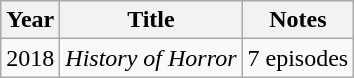<table class="wikitable">
<tr>
<th>Year</th>
<th>Title</th>
<th>Notes</th>
</tr>
<tr>
<td>2018</td>
<td><em>History of Horror</em></td>
<td>7 episodes</td>
</tr>
</table>
